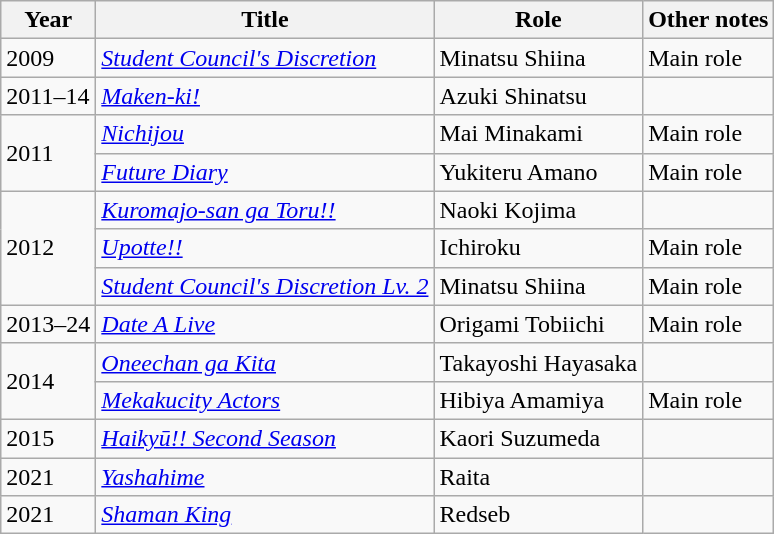<table class="wikitable">
<tr>
<th>Year</th>
<th>Title</th>
<th>Role</th>
<th>Other notes</th>
</tr>
<tr>
<td>2009</td>
<td><em><a href='#'>Student Council's Discretion</a></em></td>
<td>Minatsu Shiina</td>
<td>Main role</td>
</tr>
<tr>
<td>2011–14</td>
<td><em><a href='#'>Maken-ki!</a></em></td>
<td>Azuki Shinatsu</td>
<td></td>
</tr>
<tr>
<td rowspan="2">2011</td>
<td><em><a href='#'>Nichijou</a></em></td>
<td>Mai Minakami</td>
<td>Main role</td>
</tr>
<tr>
<td><em><a href='#'>Future Diary</a></em></td>
<td>Yukiteru Amano</td>
<td>Main role</td>
</tr>
<tr>
<td rowspan="3">2012</td>
<td><em><a href='#'>Kuromajo-san ga Toru!!</a></em></td>
<td>Naoki Kojima</td>
<td></td>
</tr>
<tr>
<td><em><a href='#'>Upotte!!</a></em></td>
<td>Ichiroku</td>
<td>Main role</td>
</tr>
<tr>
<td><em><a href='#'>Student Council's Discretion Lv. 2</a></em></td>
<td>Minatsu Shiina</td>
<td>Main role</td>
</tr>
<tr>
<td>2013–24</td>
<td><em><a href='#'>Date A Live</a></em></td>
<td>Origami Tobiichi</td>
<td>Main role</td>
</tr>
<tr>
<td rowspan="2">2014</td>
<td><em><a href='#'>Oneechan ga Kita</a></em></td>
<td>Takayoshi Hayasaka</td>
<td></td>
</tr>
<tr>
<td><em><a href='#'>Mekakucity Actors</a></em></td>
<td>Hibiya Amamiya</td>
<td>Main role</td>
</tr>
<tr>
<td>2015</td>
<td><em><a href='#'>Haikyū!! Second Season</a></em></td>
<td>Kaori Suzumeda</td>
<td></td>
</tr>
<tr>
<td>2021</td>
<td><em><a href='#'>Yashahime</a></em></td>
<td>Raita</td>
<td></td>
</tr>
<tr>
<td>2021</td>
<td><em><a href='#'>Shaman King</a></em></td>
<td>Redseb</td>
<td></td>
</tr>
</table>
